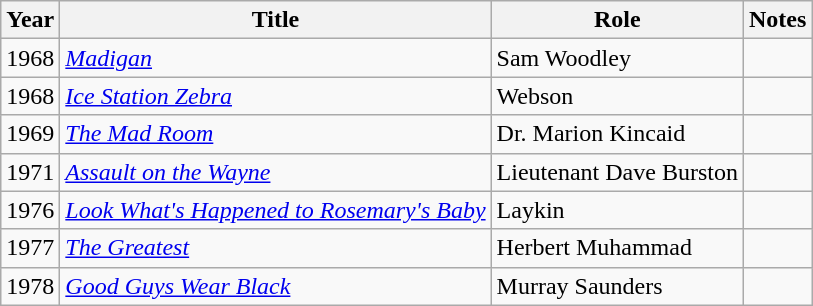<table class="wikitable">
<tr>
<th>Year</th>
<th>Title</th>
<th>Role</th>
<th>Notes</th>
</tr>
<tr>
<td>1968</td>
<td><em><a href='#'>Madigan</a></em></td>
<td>Sam Woodley</td>
<td></td>
</tr>
<tr>
<td>1968</td>
<td><em><a href='#'>Ice Station Zebra</a></em></td>
<td>Webson</td>
<td></td>
</tr>
<tr>
<td>1969</td>
<td><em><a href='#'>The Mad Room</a></em></td>
<td>Dr. Marion Kincaid</td>
<td></td>
</tr>
<tr>
<td>1971</td>
<td><em><a href='#'>Assault on the Wayne</a></em></td>
<td>Lieutenant Dave Burston</td>
<td></td>
</tr>
<tr>
<td>1976</td>
<td><em><a href='#'>Look What's Happened to Rosemary's Baby</a></em></td>
<td>Laykin</td>
<td></td>
</tr>
<tr>
<td>1977</td>
<td><em><a href='#'>The Greatest</a></em></td>
<td>Herbert Muhammad</td>
<td></td>
</tr>
<tr>
<td>1978</td>
<td><em><a href='#'>Good Guys Wear Black</a></em></td>
<td>Murray Saunders</td>
<td></td>
</tr>
</table>
